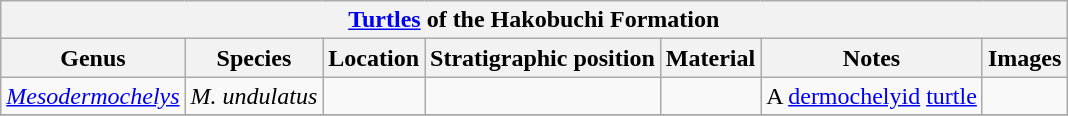<table class="wikitable" align="center">
<tr>
<th colspan="7" align="center"><a href='#'>Turtles</a> of the Hakobuchi Formation</th>
</tr>
<tr>
<th>Genus</th>
<th>Species</th>
<th>Location</th>
<th>Stratigraphic position</th>
<th>Material</th>
<th>Notes</th>
<th>Images</th>
</tr>
<tr>
<td><em><a href='#'>Mesodermochelys</a></em></td>
<td><em>M. undulatus</em></td>
<td></td>
<td></td>
<td></td>
<td>A <a href='#'>dermochelyid</a> <a href='#'>turtle</a></td>
<td></td>
</tr>
<tr>
</tr>
</table>
